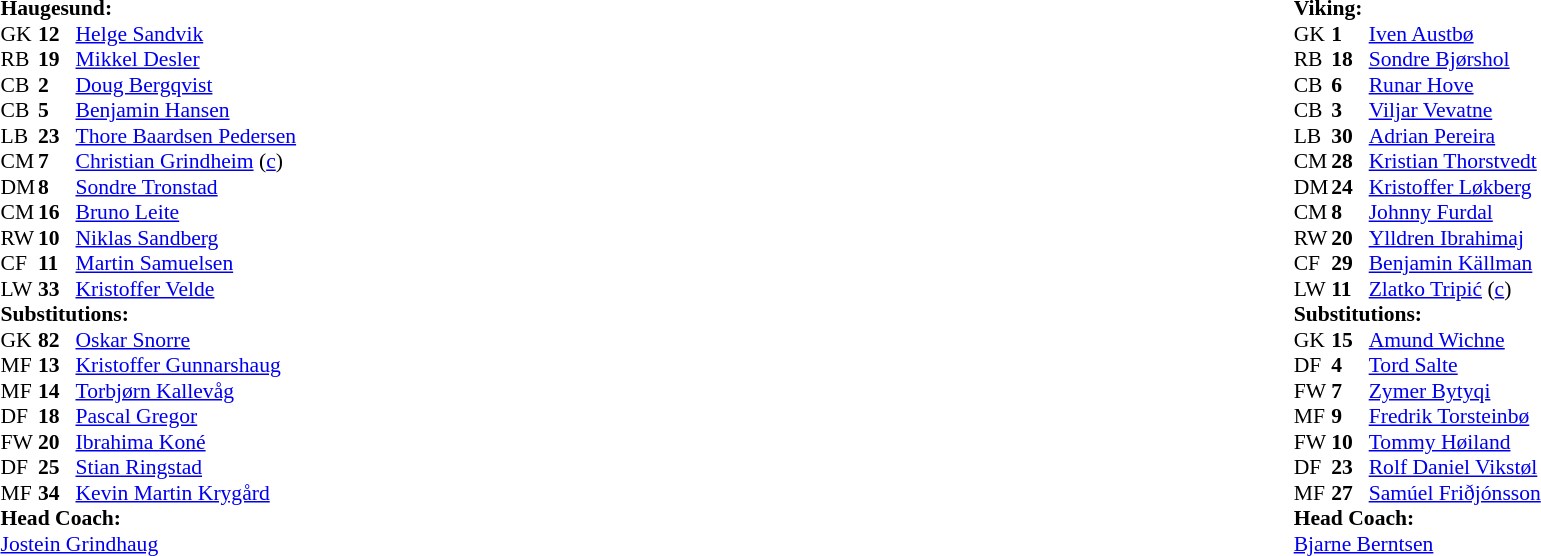<table width=100%>
<tr>
<td valign=top width=50%><br><table style=font-size:90% cellspacing=0 cellpadding=0>
<tr>
<td colspan="4"><strong>Haugesund:</strong></td>
</tr>
<tr>
<th width=25></th>
<th width=25></th>
</tr>
<tr>
<td>GK</td>
<td><strong>12</strong></td>
<td> <a href='#'>Helge Sandvik</a></td>
</tr>
<tr>
<td>RB</td>
<td><strong>19</strong></td>
<td> <a href='#'>Mikkel Desler</a></td>
<td></td>
<td></td>
</tr>
<tr>
<td>CB</td>
<td><strong>2</strong></td>
<td> <a href='#'>Doug Bergqvist</a></td>
<td> </td>
<td></td>
</tr>
<tr>
<td>CB</td>
<td><strong>5</strong></td>
<td> <a href='#'>Benjamin Hansen</a></td>
<td></td>
<td></td>
</tr>
<tr>
<td>LB</td>
<td><strong>23</strong></td>
<td> <a href='#'>Thore Baardsen Pedersen</a></td>
</tr>
<tr>
<td>CM</td>
<td><strong>7</strong></td>
<td> <a href='#'>Christian Grindheim</a> (<a href='#'>c</a>)</td>
</tr>
<tr>
<td>DM</td>
<td><strong>8</strong></td>
<td> <a href='#'>Sondre Tronstad</a></td>
<td></td>
<td></td>
</tr>
<tr>
<td>CM</td>
<td><strong>16</strong></td>
<td> <a href='#'>Bruno Leite</a></td>
<td></td>
<td></td>
</tr>
<tr>
<td>RW</td>
<td><strong>10</strong></td>
<td> <a href='#'>Niklas Sandberg</a></td>
</tr>
<tr>
<td>CF</td>
<td><strong>11</strong></td>
<td> <a href='#'>Martin Samuelsen</a></td>
<td></td>
<td></td>
</tr>
<tr>
<td>LW</td>
<td><strong>33</strong></td>
<td> <a href='#'>Kristoffer Velde</a></td>
<td></td>
<td></td>
</tr>
<tr>
<td colspan=3><strong>Substitutions:</strong></td>
</tr>
<tr>
<td>GK</td>
<td><strong>82</strong></td>
<td> <a href='#'>Oskar Snorre</a></td>
</tr>
<tr>
<td>MF</td>
<td><strong>13</strong></td>
<td> <a href='#'>Kristoffer Gunnarshaug</a></td>
</tr>
<tr>
<td>MF</td>
<td><strong>14</strong></td>
<td> <a href='#'>Torbjørn Kallevåg</a></td>
</tr>
<tr>
<td>DF</td>
<td><strong>18</strong></td>
<td> <a href='#'>Pascal Gregor</a></td>
<td></td>
<td></td>
</tr>
<tr>
<td>FW</td>
<td><strong>20</strong></td>
<td> <a href='#'>Ibrahima Koné</a></td>
<td></td>
<td></td>
</tr>
<tr>
<td>DF</td>
<td><strong>25</strong></td>
<td> <a href='#'>Stian Ringstad</a></td>
</tr>
<tr>
<td>MF</td>
<td><strong>34</strong></td>
<td> <a href='#'>Kevin Martin Krygård</a></td>
<td></td>
<td></td>
</tr>
<tr>
<td colspan=3><strong>Head Coach:</strong></td>
</tr>
<tr>
<td colspan=4> <a href='#'>Jostein Grindhaug</a></td>
</tr>
</table>
</td>
<td valign="top" width="50%"><br><table style="font-size: 90%" cellspacing="0" cellpadding="0" align=center>
<tr>
<td colspan="4"><strong>Viking:</strong></td>
</tr>
<tr>
<th width=25></th>
<th width=25></th>
</tr>
<tr>
<td>GK</td>
<td><strong>1</strong></td>
<td> <a href='#'>Iven Austbø</a></td>
</tr>
<tr>
<td>RB</td>
<td><strong>18</strong></td>
<td> <a href='#'>Sondre Bjørshol</a></td>
</tr>
<tr>
<td>CB</td>
<td><strong>6</strong></td>
<td> <a href='#'>Runar Hove</a></td>
<td></td>
<td></td>
</tr>
<tr>
<td>CB</td>
<td><strong>3</strong></td>
<td> <a href='#'>Viljar Vevatne</a></td>
<td></td>
<td></td>
</tr>
<tr>
<td>LB</td>
<td><strong>30</strong></td>
<td> <a href='#'>Adrian Pereira</a></td>
<td></td>
<td></td>
</tr>
<tr>
<td>CM</td>
<td><strong>28</strong></td>
<td> <a href='#'>Kristian Thorstvedt</a></td>
</tr>
<tr>
<td>DM</td>
<td><strong>24</strong></td>
<td> <a href='#'>Kristoffer Løkberg</a></td>
<td> </td>
<td></td>
</tr>
<tr>
<td>CM</td>
<td><strong>8</strong></td>
<td> <a href='#'>Johnny Furdal</a></td>
<td></td>
<td></td>
</tr>
<tr>
<td>RW</td>
<td><strong>20</strong></td>
<td> <a href='#'>Ylldren Ibrahimaj</a></td>
</tr>
<tr>
<td>CF</td>
<td><strong>29</strong></td>
<td> <a href='#'>Benjamin Källman</a></td>
</tr>
<tr>
<td>LW</td>
<td><strong>11</strong></td>
<td> <a href='#'>Zlatko Tripić</a> (<a href='#'>c</a>)</td>
<td> </td>
<td></td>
</tr>
<tr>
<td colspan=3><strong>Substitutions:</strong></td>
</tr>
<tr>
<td>GK</td>
<td><strong>15</strong></td>
<td> <a href='#'>Amund Wichne</a></td>
</tr>
<tr>
<td>DF</td>
<td><strong>4</strong></td>
<td> <a href='#'>Tord Salte</a></td>
</tr>
<tr>
<td>FW</td>
<td><strong>7</strong></td>
<td> <a href='#'>Zymer Bytyqi</a></td>
</tr>
<tr>
<td>MF</td>
<td><strong>9</strong></td>
<td> <a href='#'>Fredrik Torsteinbø</a></td>
<td></td>
<td></td>
</tr>
<tr>
<td>FW</td>
<td><strong>10</strong></td>
<td> <a href='#'>Tommy Høiland</a></td>
</tr>
<tr>
<td>DF</td>
<td><strong>23</strong></td>
<td> <a href='#'>Rolf Daniel Vikstøl</a></td>
<td></td>
<td></td>
</tr>
<tr>
<td>MF</td>
<td><strong>27</strong></td>
<td> <a href='#'>Samúel Friðjónsson</a></td>
<td></td>
<td></td>
</tr>
<tr>
<td colspan=3><strong>Head Coach:</strong></td>
</tr>
<tr>
<td colspan=4> <a href='#'>Bjarne Berntsen</a></td>
</tr>
</table>
</td>
</tr>
</table>
